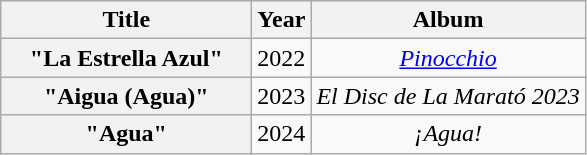<table class="wikitable plainrowheaders" style="text-align:center;">
<tr>
<th scope="col" style="width:10em;">Title</th>
<th scope="col">Year</th>
<th>Album</th>
</tr>
<tr>
<th scope="row">"La Estrella Azul"</th>
<td rowspan="1">2022</td>
<td><em><a href='#'>Pinocchio</a></em></td>
</tr>
<tr>
<th scope="row">"Aigua (Agua)"</th>
<td rowspan="1">2023</td>
<td><em>El Disc de La Marató 2023</em></td>
</tr>
<tr>
<th scope="row">"Agua"</th>
<td rowspan="1">2024</td>
<td><em>¡Agua!</em></td>
</tr>
</table>
